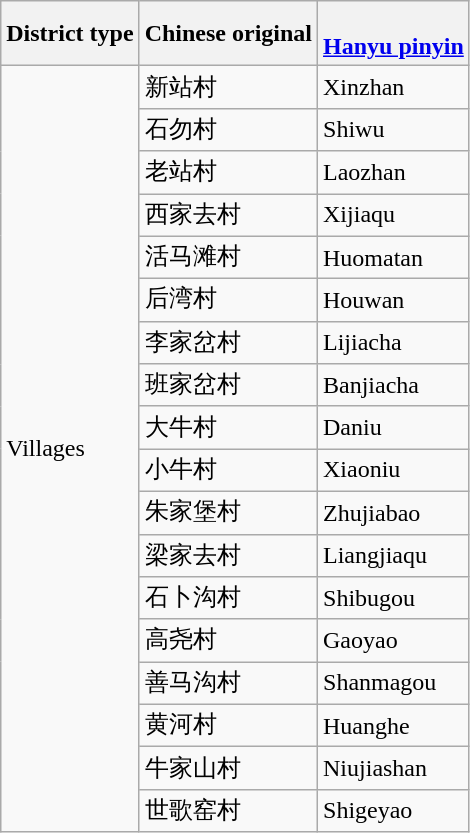<table class="wikitable">
<tr>
<th>District type</th>
<th>Chinese original</th>
<th><br><a href='#'>Hanyu pinyin</a></th>
</tr>
<tr>
<td rowspan="19">Villages</td>
<td>新站村</td>
<td>Xinzhan</td>
</tr>
<tr>
<td>石勿村</td>
<td>Shiwu</td>
</tr>
<tr>
<td>老站村</td>
<td>Laozhan</td>
</tr>
<tr>
<td>西家去村</td>
<td>Xijiaqu</td>
</tr>
<tr>
<td>活马滩村</td>
<td>Huomatan</td>
</tr>
<tr>
<td>后湾村</td>
<td>Houwan</td>
</tr>
<tr>
<td>李家岔村</td>
<td>Lijiacha</td>
</tr>
<tr>
<td>班家岔村</td>
<td>Banjiacha</td>
</tr>
<tr>
<td>大牛村</td>
<td>Daniu</td>
</tr>
<tr>
<td>小牛村</td>
<td>Xiaoniu</td>
</tr>
<tr>
<td>朱家堡村</td>
<td>Zhujiabao</td>
</tr>
<tr>
<td>梁家去村</td>
<td>Liangjiaqu</td>
</tr>
<tr>
<td>石卜沟村</td>
<td>Shibugou</td>
</tr>
<tr>
<td>高尧村</td>
<td>Gaoyao</td>
</tr>
<tr>
<td>善马沟村</td>
<td>Shanmagou</td>
</tr>
<tr>
<td>黄河村</td>
<td>Huanghe</td>
</tr>
<tr>
<td>牛家山村</td>
<td>Niujiashan</td>
</tr>
<tr>
<td>世歌窑村</td>
<td>Shigeyao</td>
</tr>
</table>
